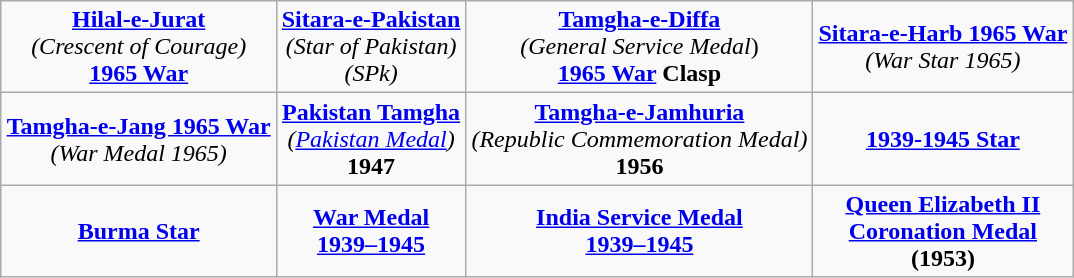<table class="wikitable" style="margin:1em auto; text-align:center;">
<tr>
<td><strong><a href='#'>Hilal-e-Jurat</a></strong><br><em>(Crescent of Courage)</em><br><strong><a href='#'>1965 War</a></strong></td>
<td><strong><a href='#'>Sitara-e-Pakistan</a></strong><br><em>(Star of Pakistan)</em><br><em>(SPk)</em></td>
<td><strong><a href='#'>Tamgha-e-Diffa</a></strong><br><em>(General Service Medal</em>)<br><strong><a href='#'>1965 War</a> Clasp</strong></td>
<td><strong><a href='#'>Sitara-e-Harb 1965 War</a></strong><br><em>(War Star 1965)</em></td>
</tr>
<tr>
<td><strong><a href='#'>Tamgha-e-Jang 1965 War</a></strong><br><em>(War Medal 1965)</em></td>
<td><strong><a href='#'>Pakistan Tamgha</a></strong><br><em>(<a href='#'>Pakistan Medal</a>)</em><br><strong>1947</strong></td>
<td><strong><a href='#'>Tamgha-e-Jamhuria</a></strong><br><em>(Republic Commemoration Medal)</em><br><strong>1956</strong></td>
<td><strong><a href='#'>1939-1945 Star</a></strong></td>
</tr>
<tr>
<td><strong><a href='#'>Burma Star</a></strong></td>
<td><strong><a href='#'>War Medal</a></strong><br><strong><a href='#'>1939–1945</a></strong></td>
<td><strong><a href='#'>India Service Medal</a></strong><br><a href='#'><strong>1939–1945</strong></a></td>
<td><strong><a href='#'>Queen Elizabeth II</a></strong><br><strong><a href='#'>Coronation Medal</a></strong><br><strong>(1953)</strong></td>
</tr>
</table>
